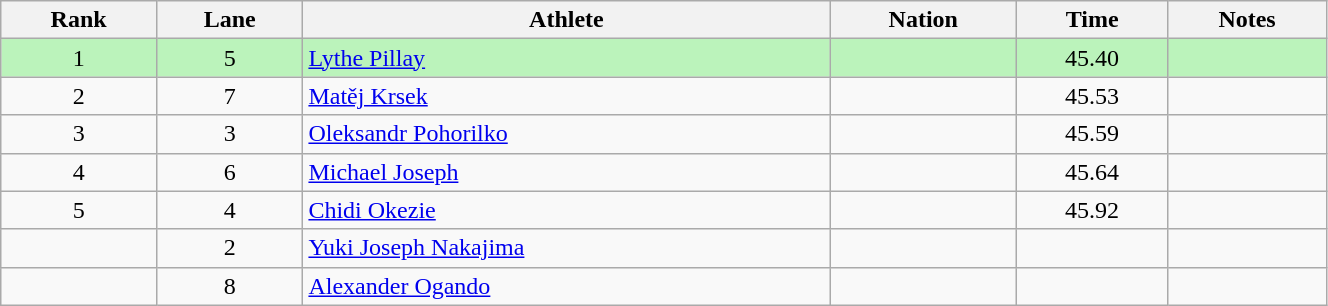<table class="wikitable sortable" style="text-align:center;width: 70%;">
<tr>
<th>Rank</th>
<th>Lane</th>
<th>Athlete</th>
<th>Nation</th>
<th>Time</th>
<th>Notes</th>
</tr>
<tr bgcolor=bbf3bb>
<td>1</td>
<td>5</td>
<td align=left><a href='#'>Lythe Pillay</a></td>
<td align=left></td>
<td>45.40</td>
<td></td>
</tr>
<tr>
<td>2</td>
<td>7</td>
<td align=left><a href='#'>Matěj Krsek</a></td>
<td align=left></td>
<td>45.53</td>
<td></td>
</tr>
<tr>
<td>3</td>
<td>3</td>
<td align=left><a href='#'>Oleksandr Pohorilko</a></td>
<td align=left></td>
<td>45.59</td>
<td></td>
</tr>
<tr>
<td>4</td>
<td>6</td>
<td align=left><a href='#'>Michael Joseph</a></td>
<td align=left></td>
<td>45.64</td>
<td></td>
</tr>
<tr>
<td>5</td>
<td>4</td>
<td align=left><a href='#'>Chidi Okezie</a></td>
<td align=left></td>
<td>45.92</td>
<td></td>
</tr>
<tr>
<td></td>
<td>2</td>
<td align=left><a href='#'>Yuki Joseph Nakajima</a></td>
<td align=left></td>
<td></td>
<td></td>
</tr>
<tr>
<td></td>
<td>8</td>
<td align=left><a href='#'>Alexander Ogando</a></td>
<td align=left></td>
<td></td>
<td></td>
</tr>
</table>
